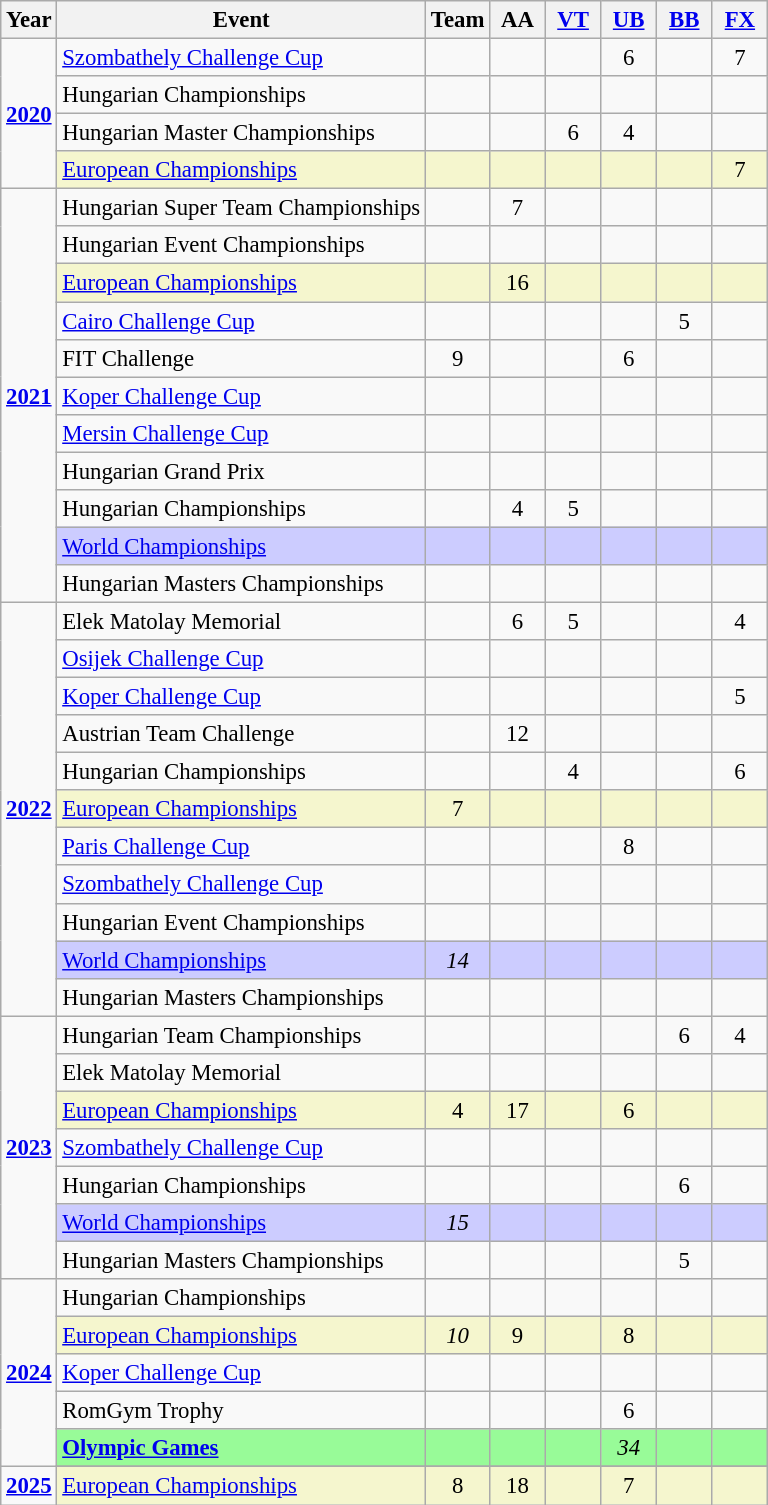<table class="wikitable" style="text-align:center; font-size:95%;">
<tr>
<th align=center>Year</th>
<th align=center>Event</th>
<th style="width:30px;">Team</th>
<th style="width:30px;">AA</th>
<th style="width:30px;"><a href='#'>VT</a></th>
<th style="width:30px;"><a href='#'>UB</a></th>
<th style="width:30px;"><a href='#'>BB</a></th>
<th style="width:30px;"><a href='#'>FX</a></th>
</tr>
<tr>
<td rowspan="4"><strong><a href='#'>2020</a></strong></td>
<td align=left><a href='#'>Szombathely Challenge Cup</a></td>
<td></td>
<td></td>
<td></td>
<td>6</td>
<td></td>
<td>7</td>
</tr>
<tr>
<td align=left>Hungarian Championships</td>
<td></td>
<td></td>
<td></td>
<td></td>
<td></td>
<td></td>
</tr>
<tr>
<td align=left>Hungarian Master Championships</td>
<td></td>
<td></td>
<td>6</td>
<td>4</td>
<td></td>
<td></td>
</tr>
<tr bgcolor=#F5F6CE>
<td align=left><a href='#'>European Championships</a></td>
<td></td>
<td></td>
<td></td>
<td></td>
<td></td>
<td>7</td>
</tr>
<tr>
<td rowspan="11"><strong><a href='#'>2021</a></strong></td>
<td align=left>Hungarian Super Team Championships</td>
<td></td>
<td>7</td>
<td></td>
<td></td>
<td></td>
<td></td>
</tr>
<tr>
<td align=left>Hungarian Event Championships</td>
<td></td>
<td></td>
<td></td>
<td></td>
<td></td>
<td></td>
</tr>
<tr bgcolor=#F5F6CE>
<td align=left><a href='#'>European Championships</a></td>
<td></td>
<td>16</td>
<td></td>
<td></td>
<td></td>
<td></td>
</tr>
<tr>
<td align=left><a href='#'>Cairo Challenge Cup</a></td>
<td></td>
<td></td>
<td></td>
<td></td>
<td>5</td>
<td></td>
</tr>
<tr>
<td align=left>FIT Challenge</td>
<td>9</td>
<td></td>
<td></td>
<td>6</td>
<td></td>
<td></td>
</tr>
<tr>
<td align=left><a href='#'>Koper Challenge Cup</a></td>
<td></td>
<td></td>
<td></td>
<td></td>
<td></td>
<td></td>
</tr>
<tr>
<td align=left><a href='#'>Mersin Challenge Cup</a></td>
<td></td>
<td></td>
<td></td>
<td></td>
<td></td>
<td></td>
</tr>
<tr>
<td align=left>Hungarian Grand Prix</td>
<td></td>
<td></td>
<td></td>
<td></td>
<td></td>
<td></td>
</tr>
<tr>
<td align=left>Hungarian Championships</td>
<td></td>
<td>4</td>
<td>5</td>
<td></td>
<td></td>
<td></td>
</tr>
<tr bgcolor=#CCCCFF>
<td align=left><a href='#'>World Championships</a></td>
<td></td>
<td></td>
<td></td>
<td></td>
<td></td>
<td></td>
</tr>
<tr>
<td align=left>Hungarian Masters Championships</td>
<td></td>
<td></td>
<td></td>
<td></td>
<td></td>
<td></td>
</tr>
<tr>
<td rowspan="11"><strong><a href='#'>2022</a></strong></td>
<td align=left>Elek Matolay Memorial</td>
<td></td>
<td>6</td>
<td>5</td>
<td></td>
<td></td>
<td>4</td>
</tr>
<tr>
<td align=left><a href='#'>Osijek Challenge Cup</a></td>
<td></td>
<td></td>
<td></td>
<td></td>
<td></td>
<td></td>
</tr>
<tr>
<td align=left><a href='#'>Koper Challenge Cup</a></td>
<td></td>
<td></td>
<td></td>
<td></td>
<td></td>
<td>5</td>
</tr>
<tr>
<td align=left>Austrian Team Challenge</td>
<td></td>
<td>12</td>
<td></td>
<td></td>
<td></td>
<td></td>
</tr>
<tr>
<td align=left>Hungarian Championships</td>
<td></td>
<td></td>
<td>4</td>
<td></td>
<td></td>
<td>6</td>
</tr>
<tr bgcolor=#F5F6CE>
<td align=left><a href='#'>European Championships</a></td>
<td>7</td>
<td></td>
<td></td>
<td></td>
<td></td>
<td></td>
</tr>
<tr>
<td align=left><a href='#'>Paris Challenge Cup</a></td>
<td></td>
<td></td>
<td></td>
<td>8</td>
<td></td>
<td></td>
</tr>
<tr>
<td align=left><a href='#'>Szombathely Challenge Cup</a></td>
<td></td>
<td></td>
<td></td>
<td></td>
<td></td>
<td></td>
</tr>
<tr>
<td align=left>Hungarian Event Championships</td>
<td></td>
<td></td>
<td></td>
<td></td>
<td></td>
<td></td>
</tr>
<tr bgcolor=#CCCCFF>
<td align=left><a href='#'>World Championships</a></td>
<td><em>14</em></td>
<td></td>
<td></td>
<td></td>
<td></td>
<td></td>
</tr>
<tr>
<td align=left>Hungarian Masters Championships</td>
<td></td>
<td></td>
<td></td>
<td></td>
<td></td>
<td></td>
</tr>
<tr>
<td rowspan="7"><strong><a href='#'>2023</a></strong></td>
<td align=left>Hungarian Team Championships</td>
<td></td>
<td></td>
<td></td>
<td></td>
<td>6</td>
<td>4</td>
</tr>
<tr>
<td align=left>Elek Matolay Memorial</td>
<td></td>
<td></td>
<td></td>
<td></td>
<td></td>
<td></td>
</tr>
<tr bgcolor=#F5F6CE>
<td align=left><a href='#'>European Championships</a></td>
<td>4</td>
<td>17</td>
<td></td>
<td>6</td>
<td></td>
<td></td>
</tr>
<tr>
<td align=left><a href='#'>Szombathely Challenge Cup</a></td>
<td></td>
<td></td>
<td></td>
<td></td>
<td></td>
<td></td>
</tr>
<tr>
<td align=left>Hungarian Championships</td>
<td></td>
<td></td>
<td></td>
<td></td>
<td>6</td>
<td></td>
</tr>
<tr bgcolor=#CCCCFF>
<td align=left><a href='#'>World Championships</a></td>
<td><em>15</em></td>
<td></td>
<td></td>
<td></td>
<td></td>
<td></td>
</tr>
<tr>
<td align=left>Hungarian Masters Championships</td>
<td></td>
<td></td>
<td></td>
<td></td>
<td>5</td>
<td></td>
</tr>
<tr>
<td rowspan="5"><strong><a href='#'>2024</a></strong></td>
<td align=left>Hungarian Championships</td>
<td></td>
<td></td>
<td></td>
<td></td>
<td></td>
<td></td>
</tr>
<tr bgcolor=#F5F6CE>
<td align=left><a href='#'>European Championships</a></td>
<td><em>10</em></td>
<td>9</td>
<td></td>
<td>8</td>
<td></td>
<td></td>
</tr>
<tr>
<td align=left><a href='#'>Koper Challenge Cup</a></td>
<td></td>
<td></td>
<td></td>
<td></td>
<td></td>
<td></td>
</tr>
<tr>
<td align=left>RomGym Trophy</td>
<td></td>
<td></td>
<td></td>
<td>6</td>
<td></td>
<td></td>
</tr>
<tr bgcolor=98FB98>
<td align=left><strong><a href='#'>Olympic Games</a></strong></td>
<td></td>
<td></td>
<td></td>
<td><em>34</em></td>
<td></td>
<td></td>
</tr>
<tr>
<td rowspan="2"><strong><a href='#'>2025</a></strong></td>
</tr>
<tr bgcolor=#F5F6CE>
<td align=left><a href='#'>European Championships</a></td>
<td>8</td>
<td>18</td>
<td></td>
<td>7</td>
<td></td>
<td></td>
</tr>
</table>
